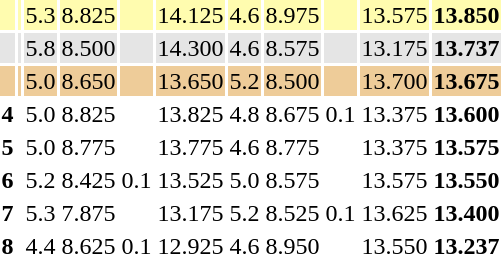<table>
<tr bgcolor=fffcaf>
<th scope=row style="text-align:center"></th>
<td align=left></td>
<td>5.3</td>
<td>8.825</td>
<td></td>
<td>14.125</td>
<td>4.6</td>
<td>8.975</td>
<td></td>
<td>13.575</td>
<td><strong>13.850</strong></td>
</tr>
<tr bgcolor=e5e5e5>
<th scope=row style="text-align:center"></th>
<td align=left></td>
<td>5.8</td>
<td>8.500</td>
<td></td>
<td>14.300</td>
<td>4.6</td>
<td>8.575</td>
<td></td>
<td>13.175</td>
<td><strong>13.737</strong></td>
</tr>
<tr bgcolor=eecc99>
<th scope=row style="text-align:center"></th>
<td align=left></td>
<td>5.0</td>
<td>8.650</td>
<td></td>
<td>13.650</td>
<td>5.2</td>
<td>8.500</td>
<td></td>
<td>13.700</td>
<td><strong>13.675</strong></td>
</tr>
<tr>
<th scope=row style="text-align:center">4</th>
<td align=left></td>
<td>5.0</td>
<td>8.825</td>
<td></td>
<td>13.825</td>
<td>4.8</td>
<td>8.675</td>
<td>0.1</td>
<td>13.375</td>
<td><strong>13.600</strong></td>
</tr>
<tr>
<th scope=row style="text-align:center">5</th>
<td align=left></td>
<td>5.0</td>
<td>8.775</td>
<td></td>
<td>13.775</td>
<td>4.6</td>
<td>8.775</td>
<td></td>
<td>13.375</td>
<td><strong>13.575</strong></td>
</tr>
<tr>
<th scope=row style="text-align:center">6</th>
<td align=left></td>
<td>5.2</td>
<td>8.425</td>
<td>0.1</td>
<td>13.525</td>
<td>5.0</td>
<td>8.575</td>
<td></td>
<td>13.575</td>
<td><strong>13.550</strong></td>
</tr>
<tr>
<th scope=row style="text-align:center">7</th>
<td align=left></td>
<td>5.3</td>
<td>7.875</td>
<td></td>
<td>13.175</td>
<td>5.2</td>
<td>8.525</td>
<td>0.1</td>
<td>13.625</td>
<td><strong>13.400</strong></td>
</tr>
<tr>
<th scope=row style="text-align:center">8</th>
<td align=left></td>
<td>4.4</td>
<td>8.625</td>
<td>0.1</td>
<td>12.925</td>
<td>4.6</td>
<td>8.950</td>
<td></td>
<td>13.550</td>
<td><strong>13.237</strong></td>
</tr>
<tr class="sortbottom">
</tr>
</table>
